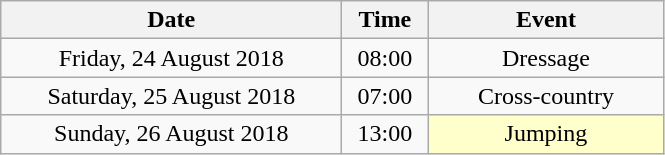<table class = "wikitable" style="text-align:center;">
<tr>
<th width=220>Date</th>
<th width=50>Time</th>
<th width=150>Event</th>
</tr>
<tr>
<td>Friday, 24 August 2018</td>
<td>08:00</td>
<td>Dressage</td>
</tr>
<tr>
<td>Saturday, 25 August 2018</td>
<td>07:00</td>
<td>Cross-country</td>
</tr>
<tr>
<td>Sunday, 26 August 2018</td>
<td>13:00</td>
<td bgcolor=ffffcc>Jumping</td>
</tr>
</table>
